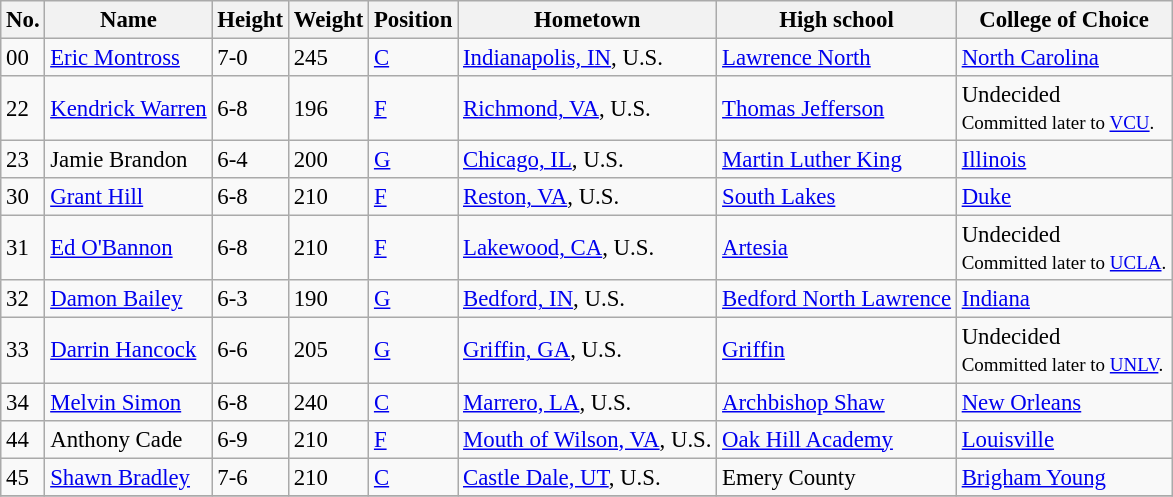<table class="wikitable sortable" style="font-size: 95%;">
<tr>
<th>No.</th>
<th>Name</th>
<th>Height</th>
<th>Weight</th>
<th>Position</th>
<th>Hometown</th>
<th>High school</th>
<th>College of Choice</th>
</tr>
<tr>
<td>00</td>
<td><a href='#'>Eric Montross</a></td>
<td>7-0</td>
<td>245</td>
<td><a href='#'>C</a></td>
<td><a href='#'>Indianapolis, IN</a>, U.S.</td>
<td><a href='#'>Lawrence North</a></td>
<td><a href='#'>North Carolina</a></td>
</tr>
<tr>
<td>22</td>
<td><a href='#'>Kendrick Warren</a></td>
<td>6-8</td>
<td>196</td>
<td><a href='#'>F</a></td>
<td><a href='#'>Richmond, VA</a>, U.S.</td>
<td><a href='#'>Thomas Jefferson</a></td>
<td>Undecided<br><small>Committed later to <a href='#'>VCU</a>.</small></td>
</tr>
<tr>
<td>23</td>
<td>Jamie Brandon</td>
<td>6-4</td>
<td>200</td>
<td><a href='#'>G</a></td>
<td><a href='#'>Chicago, IL</a>, U.S.</td>
<td><a href='#'>Martin Luther King</a></td>
<td><a href='#'>Illinois</a></td>
</tr>
<tr>
<td>30</td>
<td><a href='#'>Grant Hill</a></td>
<td>6-8</td>
<td>210</td>
<td><a href='#'>F</a></td>
<td><a href='#'>Reston, VA</a>, U.S.</td>
<td><a href='#'>South Lakes</a></td>
<td><a href='#'>Duke</a></td>
</tr>
<tr>
<td>31</td>
<td><a href='#'>Ed O'Bannon</a></td>
<td>6-8</td>
<td>210</td>
<td><a href='#'>F</a></td>
<td><a href='#'>Lakewood, CA</a>, U.S.</td>
<td><a href='#'>Artesia</a></td>
<td>Undecided<br><small>Committed later to <a href='#'>UCLA</a>.</small></td>
</tr>
<tr>
<td>32</td>
<td><a href='#'>Damon Bailey</a></td>
<td>6-3</td>
<td>190</td>
<td><a href='#'>G</a></td>
<td><a href='#'>Bedford, IN</a>, U.S.</td>
<td><a href='#'>Bedford North Lawrence</a></td>
<td><a href='#'>Indiana</a></td>
</tr>
<tr>
<td>33</td>
<td><a href='#'>Darrin Hancock</a></td>
<td>6-6</td>
<td>205</td>
<td><a href='#'>G</a></td>
<td><a href='#'>Griffin, GA</a>, U.S.</td>
<td><a href='#'>Griffin</a></td>
<td>Undecided<br><small>Committed later to <a href='#'>UNLV</a>.</small></td>
</tr>
<tr>
<td>34</td>
<td><a href='#'>Melvin Simon</a></td>
<td>6-8</td>
<td>240</td>
<td><a href='#'>C</a></td>
<td><a href='#'>Marrero, LA</a>, U.S.</td>
<td><a href='#'>Archbishop Shaw</a></td>
<td><a href='#'>New Orleans</a></td>
</tr>
<tr>
<td>44</td>
<td>Anthony Cade</td>
<td>6-9</td>
<td>210</td>
<td><a href='#'>F</a></td>
<td><a href='#'>Mouth of Wilson, VA</a>, U.S.</td>
<td><a href='#'>Oak Hill Academy</a></td>
<td><a href='#'>Louisville</a></td>
</tr>
<tr>
<td>45</td>
<td><a href='#'>Shawn Bradley</a></td>
<td>7-6</td>
<td>210</td>
<td><a href='#'>C</a></td>
<td><a href='#'>Castle Dale, UT</a>, U.S.</td>
<td>Emery County</td>
<td><a href='#'>Brigham Young</a></td>
</tr>
<tr>
</tr>
</table>
